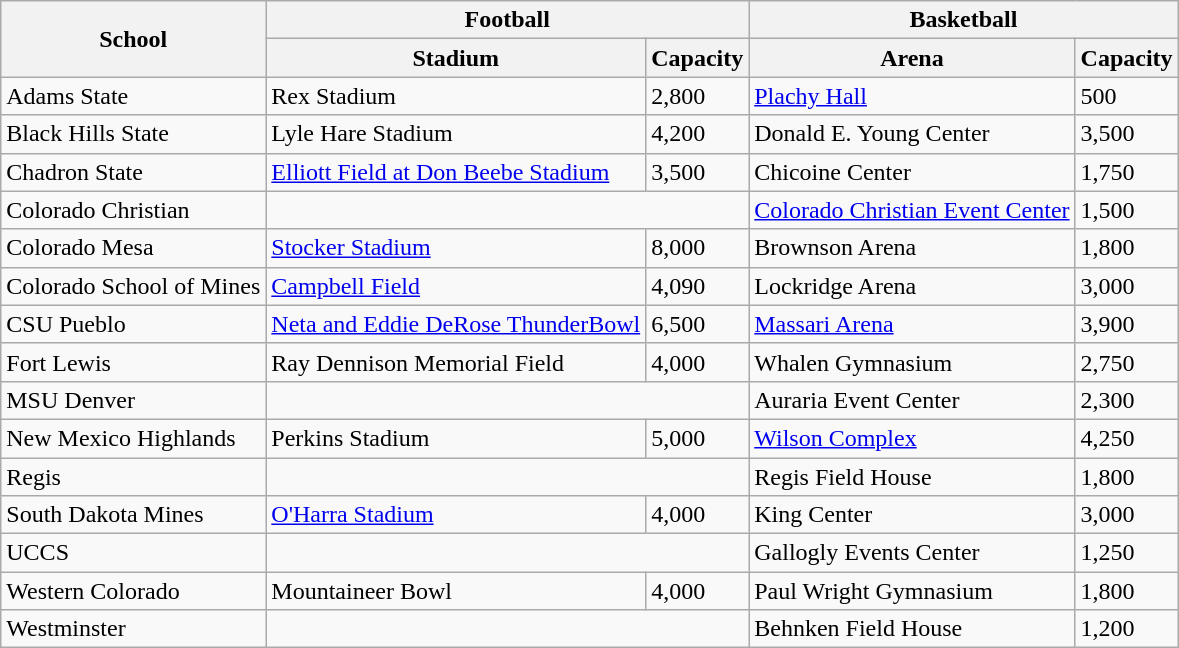<table class="wikitable">
<tr>
<th rowspan=2>School</th>
<th colspan=2>Football</th>
<th colspan=2>Basketball</th>
</tr>
<tr>
<th>Stadium</th>
<th>Capacity</th>
<th>Arena</th>
<th>Capacity</th>
</tr>
<tr>
<td>Adams State</td>
<td>Rex Stadium</td>
<td>2,800</td>
<td><a href='#'>Plachy Hall</a></td>
<td>500</td>
</tr>
<tr>
<td>Black Hills State</td>
<td>Lyle Hare Stadium</td>
<td>4,200</td>
<td>Donald E. Young Center</td>
<td>3,500</td>
</tr>
<tr>
<td>Chadron State</td>
<td><a href='#'>Elliott Field at Don Beebe Stadium</a></td>
<td>3,500</td>
<td>Chicoine Center</td>
<td>1,750</td>
</tr>
<tr>
<td>Colorado Christian</td>
<td colspan=2></td>
<td><a href='#'>Colorado Christian Event Center</a></td>
<td>1,500</td>
</tr>
<tr>
<td>Colorado Mesa</td>
<td><a href='#'>Stocker Stadium</a></td>
<td>8,000</td>
<td>Brownson Arena</td>
<td>1,800</td>
</tr>
<tr>
<td>Colorado School of Mines</td>
<td><a href='#'>Campbell Field</a></td>
<td>4,090</td>
<td>Lockridge Arena</td>
<td>3,000</td>
</tr>
<tr>
<td>CSU Pueblo</td>
<td><a href='#'>Neta and Eddie DeRose ThunderBowl</a></td>
<td>6,500</td>
<td><a href='#'>Massari Arena</a></td>
<td>3,900</td>
</tr>
<tr>
<td>Fort Lewis</td>
<td>Ray Dennison Memorial Field</td>
<td>4,000</td>
<td>Whalen Gymnasium</td>
<td>2,750</td>
</tr>
<tr>
<td>MSU Denver</td>
<td colspan=2></td>
<td>Auraria Event Center</td>
<td>2,300</td>
</tr>
<tr>
<td>New Mexico Highlands</td>
<td>Perkins Stadium</td>
<td>5,000</td>
<td><a href='#'>Wilson Complex</a></td>
<td>4,250</td>
</tr>
<tr>
<td>Regis</td>
<td colspan=2></td>
<td>Regis Field House</td>
<td>1,800</td>
</tr>
<tr>
<td>South Dakota Mines</td>
<td><a href='#'>O'Harra Stadium</a></td>
<td>4,000</td>
<td>King Center</td>
<td>3,000</td>
</tr>
<tr>
<td>UCCS</td>
<td colspan=2></td>
<td>Gallogly Events Center</td>
<td>1,250</td>
</tr>
<tr>
<td>Western Colorado</td>
<td>Mountaineer Bowl</td>
<td>4,000</td>
<td>Paul Wright Gymnasium</td>
<td>1,800</td>
</tr>
<tr>
<td>Westminster</td>
<td colspan=2></td>
<td>Behnken Field House</td>
<td>1,200</td>
</tr>
</table>
